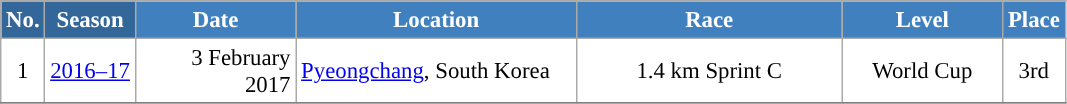<table class="wikitable sortable" style="font-size:95%; text-align:center; border:grey solid 1px; border-collapse:collapse; background:#ffffff;">
<tr style="background:#efefef;">
<th style="background-color:#369; color:white;">No.</th>
<th style="background-color:#369; color:white;">Season</th>
<th style="background-color:#4180be; color:white; width:100px;">Date</th>
<th style="background-color:#4180be; color:white; width:180px;">Location</th>
<th style="background-color:#4180be; color:white; width:170px;">Race</th>
<th style="background-color:#4180be; color:white; width:100px;">Level</th>
<th style="background-color:#4180be; color:white;">Place</th>
</tr>
<tr>
<td align=center>1</td>
<td rowspan=1 align=center><a href='#'>2016–17</a></td>
<td align=right>3 February 2017</td>
<td align=left> <a href='#'>Pyeongchang</a>, South Korea</td>
<td>1.4 km Sprint C</td>
<td>World Cup</td>
<td>3rd</td>
</tr>
<tr>
</tr>
</table>
